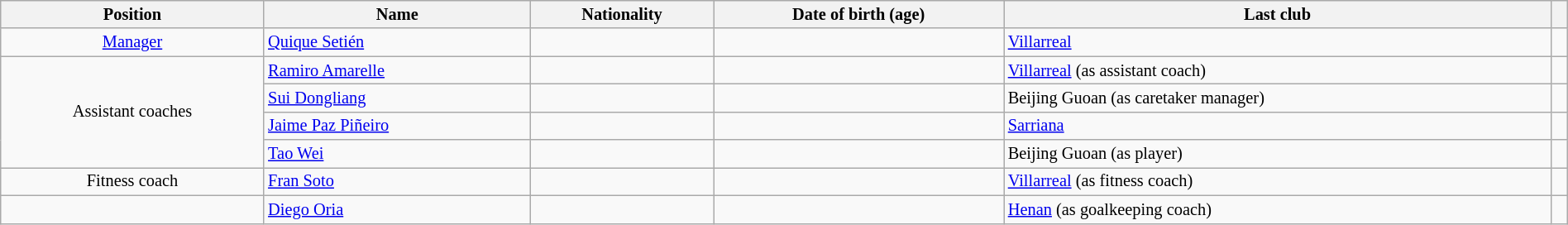<table class="wikitable sortable" style="text-align:center; font-size:85%; width:100%;">
<tr>
<th>Position</th>
<th>Name</th>
<th>Nationality</th>
<th>Date of birth (age)</th>
<th>Last club</th>
<th></th>
</tr>
<tr>
<td><a href='#'>Manager</a></td>
<td style="text-align:left;" data-sort-value="Setién"><a href='#'>Quique Setién</a></td>
<td style="text-align:left;"></td>
<td data-sort-value="1"></td>
<td style="text-align:left;"> <a href='#'>Villarreal</a></td>
<td></td>
</tr>
<tr>
<td rowspan="4">Assistant coaches</td>
<td style="text-align:left;" data-sort-value="Amarelle"><a href='#'>Ramiro Amarelle</a></td>
<td style="text-align:left;"></td>
<td data-sort-value="4"></td>
<td style="text-align:left;"> <a href='#'>Villarreal</a> (as assistant coach)</td>
<td></td>
</tr>
<tr>
<td style="text-align:left;" data-sort-value="Sui"><a href='#'>Sui Dongliang</a></td>
<td style="text-align:left;"></td>
<td data-sort-value="3"></td>
<td style="text-align:left;"> Beijing Guoan (as caretaker manager)</td>
<td></td>
</tr>
<tr>
<td style="text-align:left;" data-sort-value="Paz"><a href='#'>Jaime Paz Piñeiro</a></td>
<td style="text-align:left;"></td>
<td data-sort-value="6"></td>
<td style="text-align:left;"> <a href='#'>Sarriana</a></td>
<td></td>
</tr>
<tr>
<td style="text-align:left;" data-sort-value="Tao"><a href='#'>Tao Wei</a></td>
<td style="text-align:left;"></td>
<td data-sort-value="5"></td>
<td style="text-align:left;"> Beijing Guoan (as player)</td>
<td></td>
</tr>
<tr>
<td>Fitness coach</td>
<td style="text-align:left;" data-sort-value="Soto"><a href='#'>Fran Soto</a></td>
<td style="text-align:left;"></td>
<td data-sort-value="2"></td>
<td style="text-align:left;"> <a href='#'>Villarreal</a> (as fitness coach)</td>
<td></td>
</tr>
<tr>
<td></td>
<td style="text-align:left;" data-sort-value="Oria"><a href='#'>Diego Oria</a></td>
<td style="text-align:left;"></td>
<td data-sort-value="7"></td>
<td style="text-align:left;"> <a href='#'>Henan</a> (as goalkeeping coach)</td>
<td></td>
</tr>
</table>
